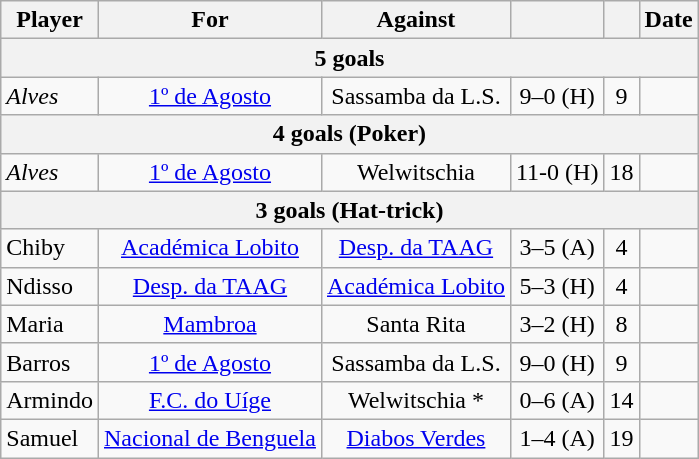<table class="wikitable sortable">
<tr>
<th>Player</th>
<th>For</th>
<th>Against</th>
<th style="text-align:center"></th>
<th></th>
<th>Date</th>
</tr>
<tr>
<th colspan=6>5 goals</th>
</tr>
<tr>
<td style="text-align:left"> <em>Alves</em></td>
<td style="text-align:center"><a href='#'>1º de Agosto</a></td>
<td style="text-align:center">Sassamba da L.S.</td>
<td style="text-align:center">9–0 (H)</td>
<td style="text-align:center">9</td>
<td></td>
</tr>
<tr>
<th colspan="6">4 goals (Poker)</th>
</tr>
<tr>
<td style="text-align:left"> <em>Alves</em></td>
<td style="text-align:center"><a href='#'>1º de Agosto</a></td>
<td style="text-align:center">Welwitschia</td>
<td style="text-align:center">11-0 (H)</td>
<td style="text-align:center">18</td>
<td></td>
</tr>
<tr>
<th colspan=6>3 goals (Hat-trick)</th>
</tr>
<tr>
<td> Chiby</td>
<td style="text-align:center"><a href='#'>Académica Lobito</a></td>
<td style="text-align:center"><a href='#'>Desp. da TAAG</a></td>
<td style="text-align:center">3–5 (A)</td>
<td style="text-align:center">4</td>
<td></td>
</tr>
<tr>
<td> Ndisso</td>
<td style="text-align:center"><a href='#'>Desp. da TAAG</a></td>
<td style="text-align:center"><a href='#'>Académica Lobito</a></td>
<td style="text-align:center">5–3 (H)</td>
<td style="text-align:center">4</td>
<td></td>
</tr>
<tr>
<td> Maria</td>
<td style="text-align:center"><a href='#'>Mambroa</a></td>
<td style="text-align:center">Santa Rita</td>
<td style="text-align:center">3–2 (H)</td>
<td style="text-align:center">8</td>
<td></td>
</tr>
<tr>
<td style="text-align:left"> Barros</td>
<td style="text-align:center"><a href='#'>1º de Agosto</a></td>
<td style="text-align:center">Sassamba da L.S.</td>
<td style="text-align:center">9–0 (H)</td>
<td style="text-align:center">9</td>
<td></td>
</tr>
<tr>
<td style="text-align:left"> Armindo</td>
<td style="text-align:center"><a href='#'>F.C. do Uíge</a></td>
<td style="text-align:center">Welwitschia *</td>
<td style="text-align:center">0–6 (A)</td>
<td style="text-align:center">14</td>
<td></td>
</tr>
<tr>
<td style="text-align:left"> Samuel</td>
<td style="text-align:center"><a href='#'>Nacional de Benguela</a></td>
<td style="text-align:center"><a href='#'>Diabos Verdes</a></td>
<td style="text-align:center">1–4 (A)</td>
<td style="text-align:center">19</td>
<td></td>
</tr>
</table>
